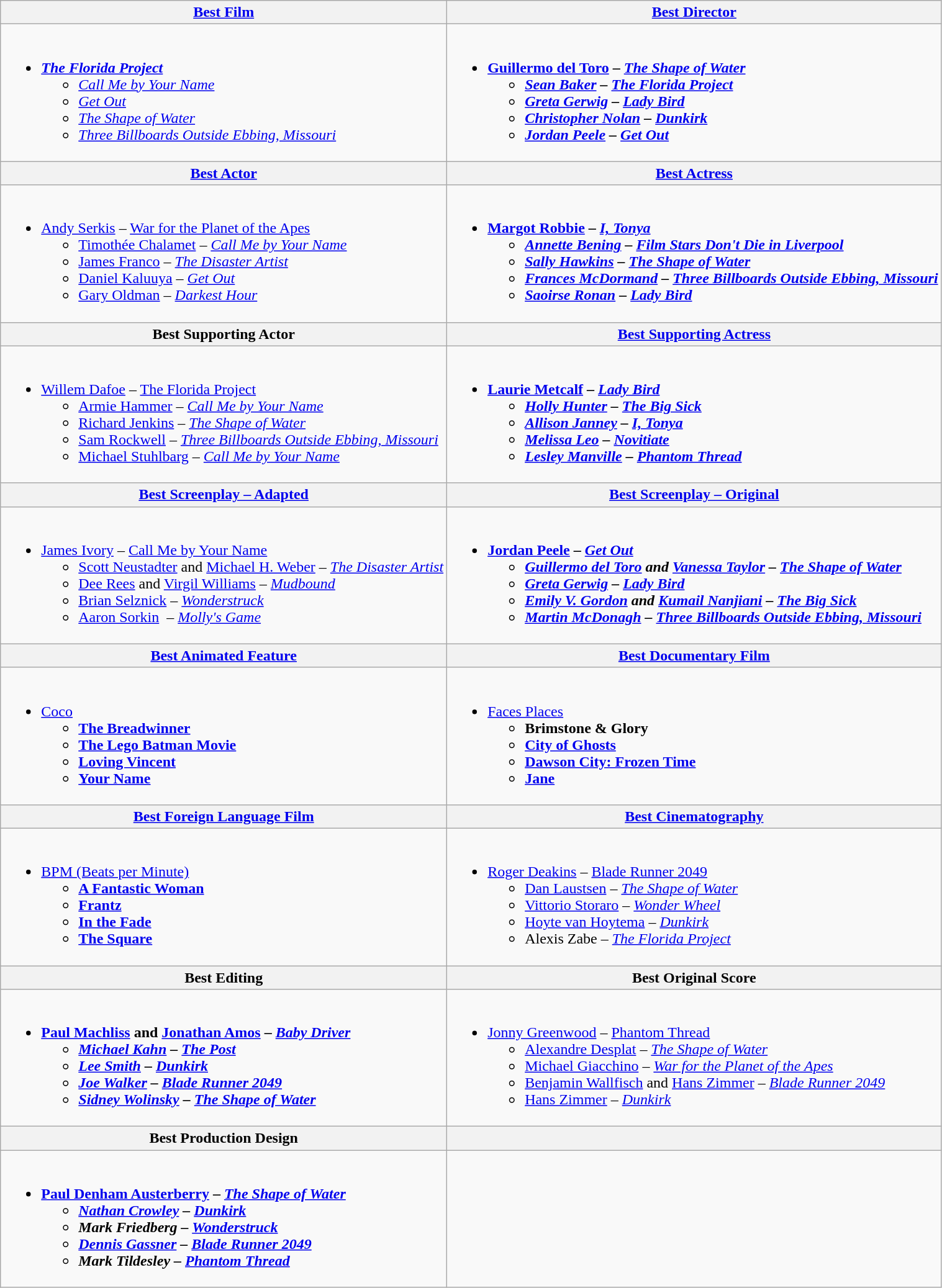<table class=wikitable style="width=100%">
<tr>
<th style="width=50%"><a href='#'>Best Film</a></th>
<th style="width=50%"><a href='#'>Best Director</a></th>
</tr>
<tr>
<td valign="top"><br><ul><li><strong><em><a href='#'>The Florida Project</a></em></strong><ul><li><em><a href='#'>Call Me by Your Name</a></em></li><li><em><a href='#'>Get Out</a></em></li><li><em><a href='#'>The Shape of Water</a></em></li><li><em><a href='#'>Three Billboards Outside Ebbing, Missouri</a></em></li></ul></li></ul></td>
<td valign="top"><br><ul><li><strong><a href='#'>Guillermo del Toro</a> – <em><a href='#'>The Shape of Water</a><strong><em><ul><li><a href='#'>Sean Baker</a> – </em><a href='#'>The Florida Project</a><em></li><li><a href='#'>Greta Gerwig</a> – </em><a href='#'>Lady Bird</a><em></li><li><a href='#'>Christopher Nolan</a> – </em><a href='#'>Dunkirk</a><em></li><li><a href='#'>Jordan Peele</a> – </em><a href='#'>Get Out</a><em></li></ul></li></ul></td>
</tr>
<tr>
<th style="width=50%"><a href='#'>Best Actor</a></th>
<th style="width=50%"><a href='#'>Best Actress</a></th>
</tr>
<tr>
<td valign="top"><br><ul><li></strong><a href='#'>Andy Serkis</a> – </em><a href='#'>War for the Planet of the Apes</a></em></strong><ul><li><a href='#'>Timothée Chalamet</a> – <em><a href='#'>Call Me by Your Name</a></em></li><li><a href='#'>James Franco</a> – <em><a href='#'>The Disaster Artist</a></em></li><li><a href='#'>Daniel Kaluuya</a> – <em><a href='#'>Get Out</a></em></li><li><a href='#'>Gary Oldman</a> – <em><a href='#'>Darkest Hour</a></em></li></ul></li></ul></td>
<td valign="top"><br><ul><li><strong><a href='#'>Margot Robbie</a> – <em><a href='#'>I, Tonya</a><strong><em><ul><li><a href='#'>Annette Bening</a> – </em><a href='#'>Film Stars Don't Die in Liverpool</a><em></li><li><a href='#'>Sally Hawkins</a> – </em><a href='#'>The Shape of Water</a><em></li><li><a href='#'>Frances McDormand</a> – </em><a href='#'>Three Billboards Outside Ebbing, Missouri</a><em></li><li><a href='#'>Saoirse Ronan</a> – </em><a href='#'>Lady Bird</a><em></li></ul></li></ul></td>
</tr>
<tr>
<th style="width=50%">Best Supporting Actor</th>
<th style="width=50%"><a href='#'>Best Supporting Actress</a></th>
</tr>
<tr>
<td valign="top"><br><ul><li></strong><a href='#'>Willem Dafoe</a> – </em><a href='#'>The Florida Project</a></em></strong><ul><li><a href='#'>Armie Hammer</a> – <em><a href='#'>Call Me by Your Name</a></em></li><li><a href='#'>Richard Jenkins</a> – <em><a href='#'>The Shape of Water</a></em></li><li><a href='#'>Sam Rockwell</a> – <em><a href='#'>Three Billboards Outside Ebbing, Missouri</a></em></li><li><a href='#'>Michael Stuhlbarg</a> – <em><a href='#'>Call Me by Your Name</a></em></li></ul></li></ul></td>
<td valign="top"><br><ul><li><strong><a href='#'>Laurie Metcalf</a> – <em><a href='#'>Lady Bird</a><strong><em><ul><li><a href='#'>Holly Hunter</a> – </em><a href='#'>The Big Sick</a><em></li><li><a href='#'>Allison Janney</a> – </em><a href='#'>I, Tonya</a><em></li><li><a href='#'>Melissa Leo</a> – </em><a href='#'>Novitiate</a><em></li><li><a href='#'>Lesley Manville</a> – </em><a href='#'>Phantom Thread</a><em></li></ul></li></ul></td>
</tr>
<tr>
<th style="width=50%"><a href='#'>Best Screenplay – Adapted</a></th>
<th style="width=50%"><a href='#'>Best Screenplay – Original</a></th>
</tr>
<tr>
<td valign="top"><br><ul><li></strong><a href='#'>James Ivory</a> – </em><a href='#'>Call Me by Your Name</a></em></strong><ul><li><a href='#'>Scott Neustadter</a> and <a href='#'>Michael H. Weber</a> – <em><a href='#'>The Disaster Artist</a></em></li><li><a href='#'>Dee Rees</a> and <a href='#'>Virgil Williams</a> – <em><a href='#'>Mudbound</a></em></li><li><a href='#'>Brian Selznick</a> – <em><a href='#'>Wonderstruck</a></em></li><li><a href='#'>Aaron Sorkin</a>  – <em><a href='#'>Molly's Game</a></em></li></ul></li></ul></td>
<td valign="top"><br><ul><li><strong><a href='#'>Jordan Peele</a> – <em><a href='#'>Get Out</a><strong><em><ul><li><a href='#'>Guillermo del Toro</a> and <a href='#'>Vanessa Taylor</a> – </em><a href='#'>The Shape of Water</a><em></li><li><a href='#'>Greta Gerwig</a> – </em><a href='#'>Lady Bird</a><em></li><li><a href='#'>Emily V. Gordon</a> and <a href='#'>Kumail Nanjiani</a> – </em><a href='#'>The Big Sick</a><em></li><li><a href='#'>Martin McDonagh</a> – </em><a href='#'>Three Billboards Outside Ebbing, Missouri</a><em></li></ul></li></ul></td>
</tr>
<tr>
<th style="width=50%"><a href='#'>Best Animated Feature</a></th>
<th style="width=50%"><a href='#'>Best Documentary Film</a></th>
</tr>
<tr>
<td valign="top"><br><ul><li></em></strong><a href='#'>Coco</a><strong><em><ul><li></em><a href='#'>The Breadwinner</a><em></li><li></em><a href='#'>The Lego Batman Movie</a><em></li><li></em><a href='#'>Loving Vincent</a><em></li><li></em><a href='#'>Your Name</a><em></li></ul></li></ul></td>
<td valign="top"><br><ul><li></em></strong><a href='#'>Faces Places</a><strong><em><ul><li></em>Brimstone & Glory<em></li><li></em><a href='#'>City of Ghosts</a><em></li><li></em><a href='#'>Dawson City: Frozen Time</a><em></li><li></em><a href='#'>Jane</a><em></li></ul></li></ul></td>
</tr>
<tr>
<th style="width=50%"><a href='#'>Best Foreign Language Film</a></th>
<th style="width=50%"><a href='#'>Best Cinematography</a></th>
</tr>
<tr>
<td valign="top"><br><ul><li></em></strong><a href='#'>BPM (Beats per Minute)</a><strong><em><ul><li></em><a href='#'>A Fantastic Woman</a><em></li><li></em><a href='#'>Frantz</a><em></li><li></em><a href='#'>In the Fade</a><em></li><li></em><a href='#'>The Square</a><em></li></ul></li></ul></td>
<td valign="top"><br><ul><li></strong><a href='#'>Roger Deakins</a> – </em><a href='#'>Blade Runner 2049</a></em></strong><ul><li><a href='#'>Dan Laustsen</a> – <em><a href='#'>The Shape of Water</a></em></li><li><a href='#'>Vittorio Storaro</a> – <em><a href='#'>Wonder Wheel</a></em></li><li><a href='#'>Hoyte van Hoytema</a> – <em><a href='#'>Dunkirk</a></em></li><li>Alexis Zabe – <em><a href='#'>The Florida Project</a></em></li></ul></li></ul></td>
</tr>
<tr>
<th style="width=50%">Best Editing</th>
<th style="width=50%">Best Original Score</th>
</tr>
<tr>
<td valign="top"><br><ul><li><strong><a href='#'>Paul Machliss</a> and <a href='#'>Jonathan Amos</a> – <em><a href='#'>Baby Driver</a><strong><em><ul><li><a href='#'>Michael Kahn</a> – </em><a href='#'>The Post</a><em></li><li><a href='#'>Lee Smith</a> – </em><a href='#'>Dunkirk</a><em></li><li><a href='#'>Joe Walker</a> – </em><a href='#'>Blade Runner 2049</a><em></li><li><a href='#'>Sidney Wolinsky</a> – </em><a href='#'>The Shape of Water</a><em></li></ul></li></ul></td>
<td valign="top"><br><ul><li></strong><a href='#'>Jonny Greenwood</a> – </em><a href='#'>Phantom Thread</a></em></strong><ul><li><a href='#'>Alexandre Desplat</a> – <em><a href='#'>The Shape of Water</a></em></li><li><a href='#'>Michael Giacchino</a> – <em><a href='#'>War for the Planet of the Apes</a></em></li><li><a href='#'>Benjamin Wallfisch</a> and <a href='#'>Hans Zimmer</a> – <em><a href='#'>Blade Runner 2049</a></em></li><li><a href='#'>Hans Zimmer</a> – <em><a href='#'>Dunkirk</a></em></li></ul></li></ul></td>
</tr>
<tr>
<th style="width=50%">Best Production Design</th>
<th style="width=50%"></th>
</tr>
<tr>
<td valign="top"><br><ul><li><strong><a href='#'>Paul Denham Austerberry</a> – <em><a href='#'>The Shape of Water</a><strong><em><ul><li><a href='#'>Nathan Crowley</a> – </em><a href='#'>Dunkirk</a><em></li><li>Mark Friedberg – </em><a href='#'>Wonderstruck</a><em></li><li><a href='#'>Dennis Gassner</a> – </em><a href='#'>Blade Runner 2049</a><em></li><li>Mark Tildesley – </em><a href='#'>Phantom Thread</a><em></li></ul></li></ul></td>
<td valign="top"></td>
</tr>
</table>
